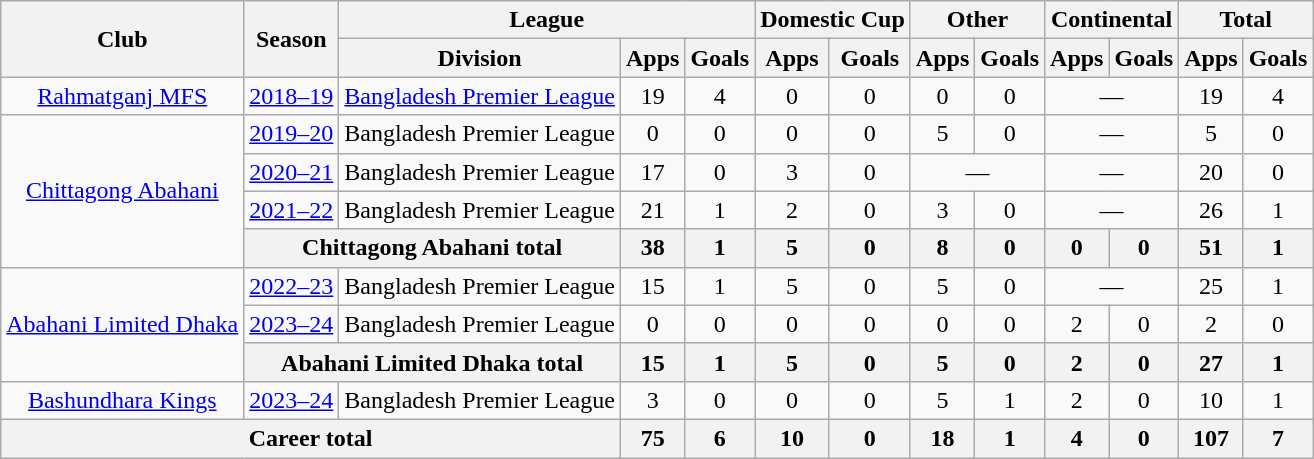<table class="wikitable" style="text-align:center">
<tr>
<th rowspan="2">Club</th>
<th rowspan="2">Season</th>
<th colspan="3">League</th>
<th colspan="2">Domestic Cup</th>
<th colspan="2">Other</th>
<th colspan="2">Continental</th>
<th colspan="2">Total</th>
</tr>
<tr>
<th>Division</th>
<th>Apps</th>
<th>Goals</th>
<th>Apps</th>
<th>Goals</th>
<th>Apps</th>
<th>Goals</th>
<th>Apps</th>
<th>Goals</th>
<th>Apps</th>
<th>Goals</th>
</tr>
<tr>
<td><a href='#'>Rahmatganj MFS</a></td>
<td><a href='#'>2018–19</a></td>
<td><a href='#'>Bangladesh Premier League</a></td>
<td>19</td>
<td>4</td>
<td>0</td>
<td>0</td>
<td>0</td>
<td>0</td>
<td colspan="2">—</td>
<td>19</td>
<td>4</td>
</tr>
<tr>
<td rowspan=4><a href='#'>Chittagong Abahani</a></td>
<td><a href='#'>2019–20</a></td>
<td>Bangladesh Premier League</td>
<td>0</td>
<td>0</td>
<td>0</td>
<td>0</td>
<td>5</td>
<td>0</td>
<td colspan="2">—</td>
<td>5</td>
<td>0</td>
</tr>
<tr>
<td><a href='#'>2020–21</a></td>
<td>Bangladesh Premier League</td>
<td>17</td>
<td>0</td>
<td>3</td>
<td>0</td>
<td colspan="2">—</td>
<td colspan="2">—</td>
<td>20</td>
<td>0</td>
</tr>
<tr>
<td><a href='#'>2021–22</a></td>
<td>Bangladesh Premier League</td>
<td>21</td>
<td>1</td>
<td>2</td>
<td>0</td>
<td>3</td>
<td>0</td>
<td colspan="2">—</td>
<td>26</td>
<td>1</td>
</tr>
<tr>
<th colspan="2"><strong>Chittagong Abahani total</strong></th>
<th>38</th>
<th>1</th>
<th>5</th>
<th>0</th>
<th>8</th>
<th>0</th>
<th>0</th>
<th>0</th>
<th>51</th>
<th>1</th>
</tr>
<tr>
<td rowspan=3><a href='#'>Abahani Limited Dhaka</a></td>
<td><a href='#'>2022–23</a></td>
<td>Bangladesh Premier League</td>
<td>15</td>
<td>1</td>
<td>5</td>
<td>0</td>
<td>5</td>
<td>0</td>
<td colspan="2">—</td>
<td>25</td>
<td>1</td>
</tr>
<tr>
<td><a href='#'>2023–24</a></td>
<td>Bangladesh Premier League</td>
<td>0</td>
<td>0</td>
<td>0</td>
<td>0</td>
<td>0</td>
<td>0</td>
<td>2</td>
<td>0</td>
<td>2</td>
<td>0</td>
</tr>
<tr>
<th colspan="2"><strong>Abahani Limited Dhaka total</strong></th>
<th>15</th>
<th>1</th>
<th>5</th>
<th>0</th>
<th>5</th>
<th>0</th>
<th>2</th>
<th>0</th>
<th>27</th>
<th>1</th>
</tr>
<tr>
<td><a href='#'>Bashundhara Kings</a></td>
<td><a href='#'>2023–24</a></td>
<td>Bangladesh Premier League</td>
<td>3</td>
<td>0</td>
<td>0</td>
<td>0</td>
<td>5</td>
<td>1</td>
<td>2</td>
<td>0</td>
<td>10</td>
<td>1</td>
</tr>
<tr>
<th colspan="3">Career total</th>
<th>75</th>
<th>6</th>
<th>10</th>
<th>0</th>
<th>18</th>
<th>1</th>
<th>4</th>
<th>0</th>
<th>107</th>
<th>7</th>
</tr>
</table>
